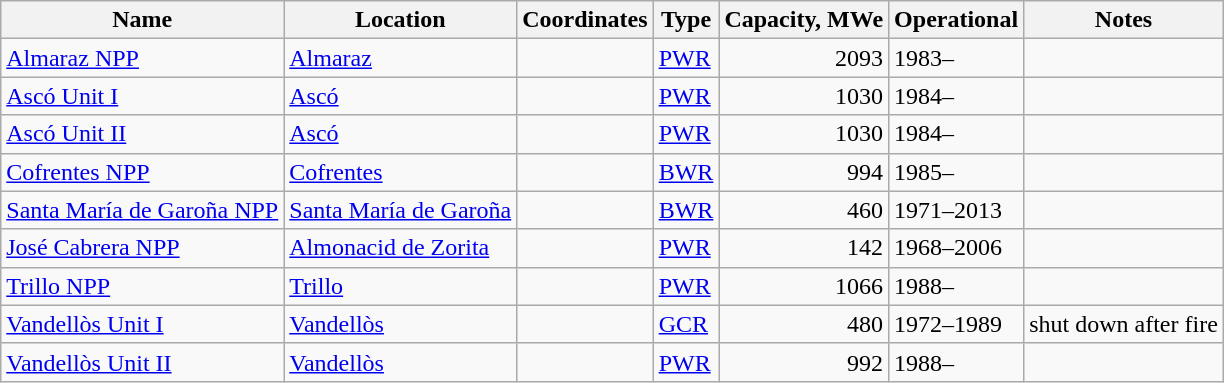<table class="wikitable sortable">
<tr>
<th>Name</th>
<th>Location</th>
<th>Coordinates</th>
<th>Type</th>
<th>Capacity, MWe</th>
<th>Operational</th>
<th>Notes</th>
</tr>
<tr>
<td><a href='#'>Almaraz NPP</a></td>
<td><a href='#'>Almaraz</a></td>
<td></td>
<td><a href='#'>PWR</a></td>
<td align="right">2093</td>
<td>1983–</td>
<td></td>
</tr>
<tr>
<td><a href='#'>Ascó Unit I</a></td>
<td><a href='#'>Ascó</a></td>
<td></td>
<td><a href='#'>PWR</a></td>
<td align="right">1030</td>
<td>1984–</td>
<td></td>
</tr>
<tr>
<td><a href='#'>Ascó Unit II</a></td>
<td><a href='#'>Ascó</a></td>
<td></td>
<td><a href='#'>PWR</a></td>
<td align="right">1030</td>
<td>1984–</td>
<td></td>
</tr>
<tr>
<td><a href='#'>Cofrentes NPP</a></td>
<td><a href='#'>Cofrentes</a></td>
<td></td>
<td><a href='#'>BWR</a></td>
<td align="right">994</td>
<td>1985–</td>
<td></td>
</tr>
<tr>
<td><a href='#'>Santa María de Garoña NPP</a></td>
<td><a href='#'>Santa María de Garoña</a></td>
<td></td>
<td><a href='#'>BWR</a></td>
<td align="right">460</td>
<td>1971–2013</td>
<td></td>
</tr>
<tr>
<td><a href='#'>José Cabrera NPP</a></td>
<td><a href='#'>Almonacid de Zorita</a></td>
<td></td>
<td><a href='#'>PWR</a></td>
<td align="right">142</td>
<td>1968–2006</td>
<td></td>
</tr>
<tr>
<td><a href='#'>Trillo NPP</a></td>
<td><a href='#'>Trillo</a></td>
<td></td>
<td><a href='#'>PWR</a></td>
<td align="right">1066</td>
<td>1988–</td>
<td></td>
</tr>
<tr>
<td><a href='#'>Vandellòs Unit I</a></td>
<td><a href='#'>Vandellòs</a></td>
<td></td>
<td><a href='#'>GCR</a></td>
<td align="right">480</td>
<td>1972–1989</td>
<td>shut down after fire</td>
</tr>
<tr>
<td><a href='#'>Vandellòs Unit II</a></td>
<td><a href='#'>Vandellòs</a></td>
<td></td>
<td><a href='#'>PWR</a></td>
<td align="right">992</td>
<td>1988–</td>
<td></td>
</tr>
</table>
